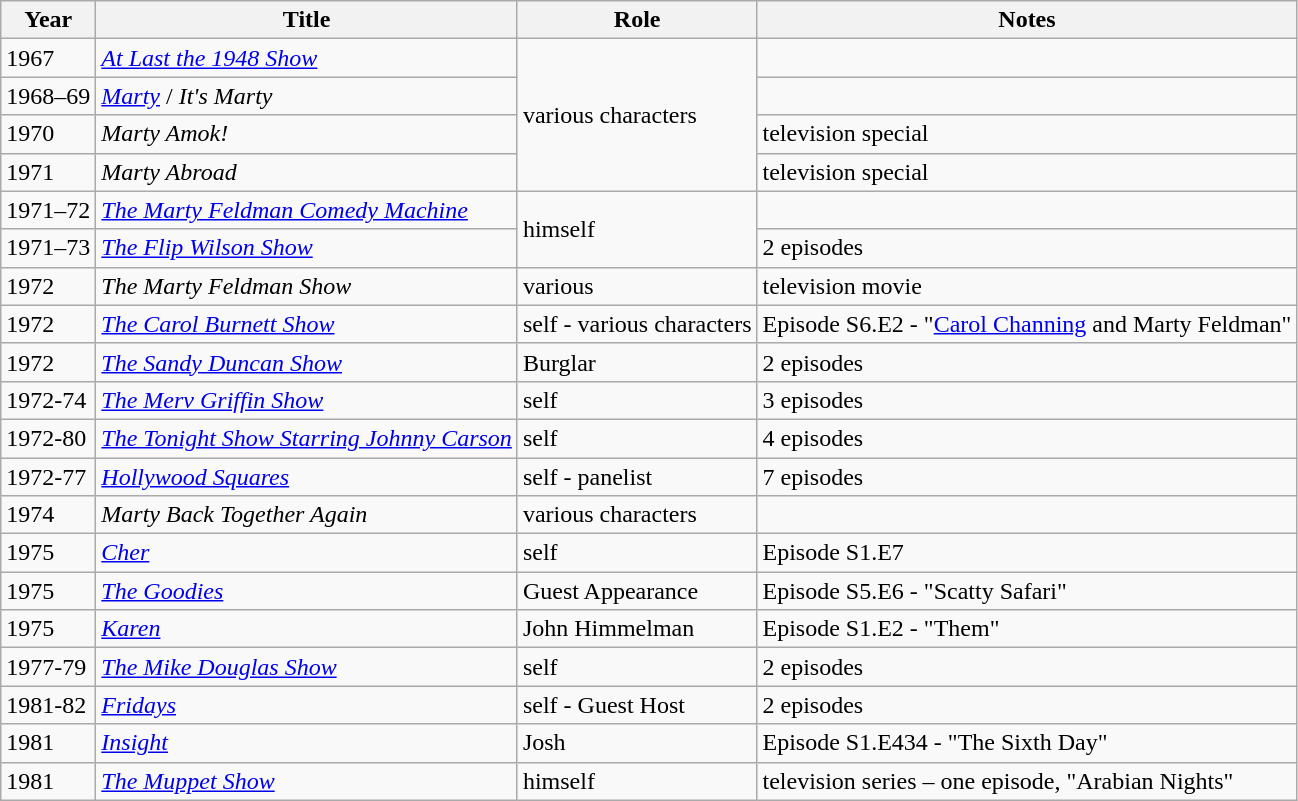<table class="wikitable sortable">
<tr>
<th>Year</th>
<th>Title</th>
<th>Role</th>
<th>Notes</th>
</tr>
<tr>
<td>1967</td>
<td><em><a href='#'>At Last the 1948 Show</a></em></td>
<td rowspan="4">various characters</td>
<td></td>
</tr>
<tr>
<td>1968–69</td>
<td><em><a href='#'>Marty</a></em> / <em>It's Marty</em></td>
<td></td>
</tr>
<tr>
<td>1970</td>
<td><em>Marty Amok!</em></td>
<td>television special</td>
</tr>
<tr>
<td>1971</td>
<td><em>Marty Abroad</em></td>
<td>television special</td>
</tr>
<tr>
<td>1971–72</td>
<td data-sort-value="Marty Feldman Comedy Machine, The"><em><a href='#'>The Marty Feldman Comedy Machine</a></em></td>
<td rowspan="2">himself</td>
<td></td>
</tr>
<tr>
<td>1971–73</td>
<td data-sort-value="Flip Wilson Show, The"><em><a href='#'>The Flip Wilson Show</a></em></td>
<td>2 episodes</td>
</tr>
<tr>
<td>1972</td>
<td data-sort-value="Marty Feldman Show, The"><em>The Marty Feldman Show</em></td>
<td>various</td>
<td>television movie</td>
</tr>
<tr>
<td>1972</td>
<td><em><a href='#'>The Carol Burnett Show</a></em></td>
<td>self - various characters</td>
<td>Episode S6.E2 - "<a href='#'>Carol Channing</a> and Marty Feldman"</td>
</tr>
<tr>
<td>1972</td>
<td><em><a href='#'>The Sandy Duncan Show</a></em></td>
<td>Burglar</td>
<td>2 episodes</td>
</tr>
<tr>
<td>1972-74</td>
<td><em><a href='#'>The Merv Griffin Show</a></em></td>
<td>self</td>
<td>3 episodes</td>
</tr>
<tr>
<td>1972-80</td>
<td><em><a href='#'>The Tonight Show Starring Johnny Carson</a></em></td>
<td>self</td>
<td>4 episodes</td>
</tr>
<tr>
<td>1972-77</td>
<td><em><a href='#'>Hollywood Squares</a></em></td>
<td>self - panelist</td>
<td>7 episodes</td>
</tr>
<tr>
<td>1974</td>
<td><em>Marty Back Together Again</em></td>
<td>various characters</td>
<td></td>
</tr>
<tr>
<td>1975</td>
<td><em><a href='#'> Cher</a></em></td>
<td>self</td>
<td>Episode S1.E7</td>
</tr>
<tr>
<td>1975</td>
<td><em><a href='#'>The Goodies</a></em></td>
<td>Guest Appearance</td>
<td>Episode S5.E6 - "Scatty Safari"</td>
</tr>
<tr>
<td>1975</td>
<td><em><a href='#'>Karen</a></em></td>
<td>John Himmelman</td>
<td>Episode S1.E2 - "Them"</td>
</tr>
<tr>
<td>1977-79</td>
<td><em><a href='#'>The Mike Douglas Show</a></em></td>
<td>self</td>
<td>2 episodes</td>
</tr>
<tr>
<td>1981-82</td>
<td><em><a href='#'>Fridays</a></em></td>
<td>self - Guest Host</td>
<td>2 episodes</td>
</tr>
<tr>
<td>1981</td>
<td><em><a href='#'>Insight</a></em></td>
<td>Josh</td>
<td>Episode S1.E434 - "The Sixth Day"</td>
</tr>
<tr>
<td>1981</td>
<td data-sort-value="Muppet Show, The"><em><a href='#'>The Muppet Show</a></em></td>
<td>himself</td>
<td>television series – one episode, "Arabian Nights"</td>
</tr>
</table>
